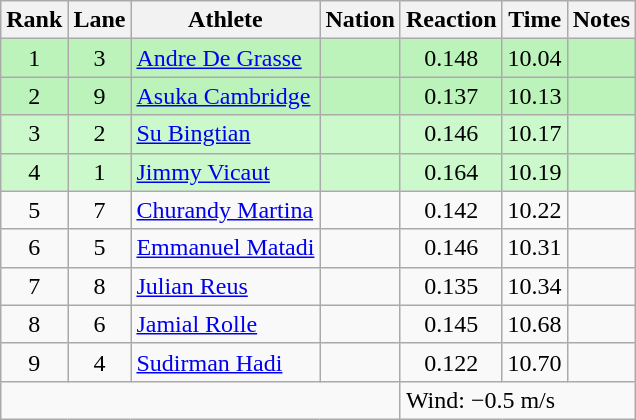<table class="wikitable sortable" style="text-align:center">
<tr>
<th>Rank</th>
<th>Lane</th>
<th>Athlete</th>
<th>Nation</th>
<th>Reaction</th>
<th>Time</th>
<th>Notes</th>
</tr>
<tr style="background:#bbf3bb;">
<td>1</td>
<td>3</td>
<td align=left><a href='#'>Andre De Grasse</a></td>
<td align=left></td>
<td>0.148</td>
<td>10.04</td>
<td></td>
</tr>
<tr style="background:#bbf3bb;">
<td>2</td>
<td>9</td>
<td align=left><a href='#'>Asuka Cambridge</a></td>
<td align=left></td>
<td>0.137</td>
<td>10.13</td>
<td></td>
</tr>
<tr style="background:#ccf9cc;">
<td>3</td>
<td>2</td>
<td align=left><a href='#'>Su Bingtian</a></td>
<td align=left></td>
<td>0.146</td>
<td>10.17</td>
<td></td>
</tr>
<tr style="background:#ccf9cc;">
<td>4</td>
<td>1</td>
<td align=left><a href='#'>Jimmy Vicaut</a></td>
<td align=left></td>
<td>0.164</td>
<td>10.19</td>
<td></td>
</tr>
<tr style=>
<td>5</td>
<td>7</td>
<td align=left><a href='#'>Churandy Martina</a></td>
<td align=left></td>
<td>0.142</td>
<td>10.22</td>
<td></td>
</tr>
<tr style=>
<td>6</td>
<td>5</td>
<td align=left><a href='#'>Emmanuel Matadi</a></td>
<td align=left></td>
<td>0.146</td>
<td>10.31</td>
<td></td>
</tr>
<tr style=>
<td>7</td>
<td>8</td>
<td align=left><a href='#'>Julian Reus</a></td>
<td align=left></td>
<td>0.135</td>
<td>10.34</td>
<td></td>
</tr>
<tr style=>
<td>8</td>
<td>6</td>
<td align=left><a href='#'>Jamial Rolle</a></td>
<td align=left></td>
<td>0.145</td>
<td>10.68</td>
<td></td>
</tr>
<tr style=>
<td>9</td>
<td>4</td>
<td align=left><a href='#'>Sudirman Hadi</a></td>
<td align=left></td>
<td>0.122</td>
<td>10.70</td>
<td></td>
</tr>
<tr class="sortbottom">
<td colspan=4></td>
<td colspan="3" style="text-align:left;">Wind: −0.5 m/s</td>
</tr>
</table>
